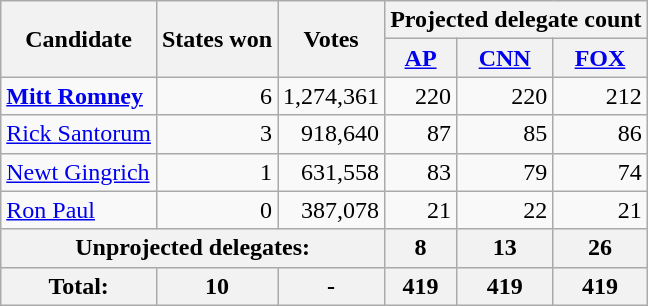<table class="wikitable" style="text-align:right;">
<tr>
<th rowspan="2">Candidate</th>
<th rowspan="2">States won</th>
<th rowspan="2">Votes</th>
<th colspan="3">Projected delegate count</th>
</tr>
<tr>
<th><a href='#'>AP</a> <br></th>
<th><a href='#'>CNN</a><br></th>
<th><a href='#'>FOX</a></th>
</tr>
<tr>
<td style="text-align:left;"> <strong><a href='#'>Mitt Romney</a></strong></td>
<td>6</td>
<td>1,274,361</td>
<td>220</td>
<td>220</td>
<td>212</td>
</tr>
<tr>
<td style="text-align:left;"><a href='#'>Rick Santorum</a></td>
<td>3</td>
<td>918,640</td>
<td>87</td>
<td>85</td>
<td>86</td>
</tr>
<tr>
<td style="text-align:left;"><a href='#'>Newt Gingrich</a></td>
<td>1</td>
<td>631,558</td>
<td>83</td>
<td>79</td>
<td>74</td>
</tr>
<tr>
<td style="text-align:left;"><a href='#'>Ron Paul</a></td>
<td>0</td>
<td>387,078</td>
<td>21</td>
<td>22</td>
<td>21</td>
</tr>
<tr style="background:#eee;">
<th colspan="3">Unprojected delegates:</th>
<th>8</th>
<th>13</th>
<th>26</th>
</tr>
<tr style="background:#eee;">
<th>Total:</th>
<th>10</th>
<th>-</th>
<th>419</th>
<th>419</th>
<th>419</th>
</tr>
</table>
